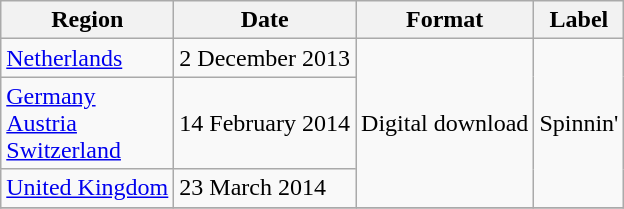<table class=wikitable>
<tr>
<th>Region</th>
<th>Date</th>
<th>Format</th>
<th>Label</th>
</tr>
<tr>
<td><a href='#'>Netherlands</a></td>
<td>2 December 2013</td>
<td rowspan="3">Digital download</td>
<td rowspan="3">Spinnin'</td>
</tr>
<tr>
<td><a href='#'>Germany</a><br> <a href='#'>Austria</a><br> <a href='#'>Switzerland</a></td>
<td>14 February 2014</td>
</tr>
<tr>
<td><a href='#'>United Kingdom</a></td>
<td>23 March 2014</td>
</tr>
<tr>
</tr>
</table>
